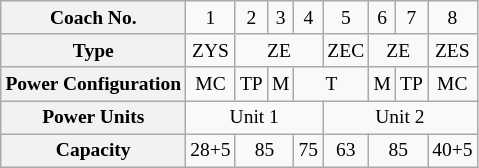<table class="wikitable" style="text-align: center; font-size: small;">
<tr>
<th>Coach No.</th>
<td>1</td>
<td>2</td>
<td>3</td>
<td>4</td>
<td>5</td>
<td>6</td>
<td>7</td>
<td>8</td>
</tr>
<tr>
<th>Type</th>
<td>ZYS</td>
<td colspan=3>ZE</td>
<td>ZEC</td>
<td colspan=2>ZE</td>
<td>ZES</td>
</tr>
<tr>
<th>Power Configuration</th>
<td>MC</td>
<td>TP</td>
<td>M</td>
<td colspan=2>T</td>
<td>M</td>
<td>TP</td>
<td>MC</td>
</tr>
<tr>
<th>Power Units</th>
<td colspan=4>Unit 1</td>
<td colspan=4>Unit 2</td>
</tr>
<tr>
<th>Capacity</th>
<td>28+5</td>
<td colspan="2">85</td>
<td>75</td>
<td>63</td>
<td colspan="2">85</td>
<td>40+5</td>
</tr>
</table>
